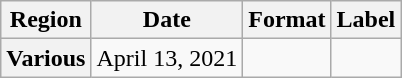<table class="wikitable plainrowheaders">
<tr>
<th>Region</th>
<th>Date</th>
<th>Format</th>
<th>Label</th>
</tr>
<tr>
<th scope="row">Various</th>
<td>April 13, 2021</td>
<td></td>
<td rowspan="2"></td>
</tr>
</table>
